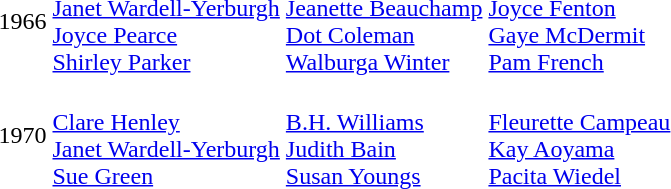<table>
<tr>
<td>1966</td>
<td><br><a href='#'>Janet Wardell-Yerburgh</a><br><a href='#'>Joyce Pearce</a><br><a href='#'>Shirley Parker</a></td>
<td><br><a href='#'>Jeanette Beauchamp</a><br><a href='#'>Dot Coleman</a><br><a href='#'>Walburga Winter</a></td>
<td><br><a href='#'>Joyce Fenton</a><br><a href='#'>Gaye McDermit</a><br><a href='#'>Pam French</a></td>
</tr>
<tr>
<td>1970</td>
<td><br><a href='#'>Clare Henley</a><br><a href='#'>Janet Wardell-Yerburgh</a><br><a href='#'>Sue Green</a></td>
<td><br><a href='#'>B.H. Williams</a><br><a href='#'>Judith Bain</a><br><a href='#'>Susan Youngs</a></td>
<td><br><a href='#'>Fleurette Campeau</a><br><a href='#'>Kay Aoyama</a><br><a href='#'>Pacita Wiedel</a></td>
</tr>
</table>
